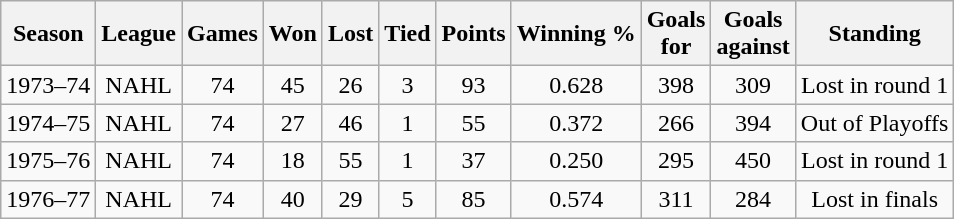<table class="wikitable" style="text-align:center">
<tr>
<th>Season</th>
<th>League</th>
<th>Games</th>
<th>Won</th>
<th>Lost</th>
<th>Tied</th>
<th>Points</th>
<th>Winning %</th>
<th>Goals<br>for</th>
<th>Goals<br>against</th>
<th>Standing</th>
</tr>
<tr>
<td>1973–74</td>
<td>NAHL</td>
<td>74</td>
<td>45</td>
<td>26</td>
<td>3</td>
<td>93</td>
<td>0.628</td>
<td>398</td>
<td>309</td>
<td>Lost in round 1</td>
</tr>
<tr>
<td>1974–75</td>
<td>NAHL</td>
<td>74</td>
<td>27</td>
<td>46</td>
<td>1</td>
<td>55</td>
<td>0.372</td>
<td>266</td>
<td>394</td>
<td>Out of Playoffs</td>
</tr>
<tr>
<td>1975–76</td>
<td>NAHL</td>
<td>74</td>
<td>18</td>
<td>55</td>
<td>1</td>
<td>37</td>
<td>0.250</td>
<td>295</td>
<td>450</td>
<td>Lost in round 1</td>
</tr>
<tr>
<td>1976–77</td>
<td>NAHL</td>
<td>74</td>
<td>40</td>
<td>29</td>
<td>5</td>
<td>85</td>
<td>0.574</td>
<td>311</td>
<td>284</td>
<td>Lost in finals</td>
</tr>
</table>
